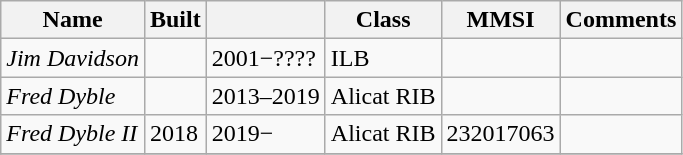<table class="wikitable">
<tr>
<th>Name</th>
<th>Built</th>
<th></th>
<th>Class</th>
<th>MMSI</th>
<th>Comments</th>
</tr>
<tr>
<td><em>Jim Davidson</em></td>
<td></td>
<td>2001−????</td>
<td>ILB</td>
<td></td>
</tr>
<tr>
<td><em>Fred Dyble</em></td>
<td></td>
<td>2013–2019</td>
<td> Alicat RIB</td>
<td></td>
<td></td>
</tr>
<tr>
<td><em>Fred Dyble II</em></td>
<td>2018</td>
<td>2019−</td>
<td> Alicat RIB</td>
<td>232017063</td>
<td></td>
</tr>
<tr>
</tr>
</table>
